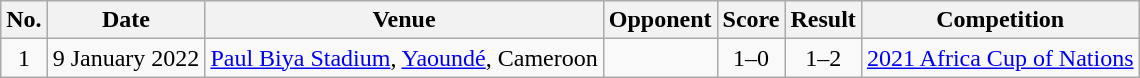<table class="wikitable sortable">
<tr>
<th scope="col">No.</th>
<th scope="col" data-sort-type="date">Date</th>
<th scope="col">Venue</th>
<th scope="col">Opponent</th>
<th scope="col">Score</th>
<th scope="col">Result</th>
<th scope="col">Competition</th>
</tr>
<tr>
<td align="center">1</td>
<td>9 January 2022</td>
<td><a href='#'>Paul Biya Stadium</a>, <a href='#'>Yaoundé</a>, Cameroon</td>
<td></td>
<td align="center">1–0</td>
<td align="center">1–2</td>
<td><a href='#'>2021 Africa Cup of Nations</a></td>
</tr>
</table>
